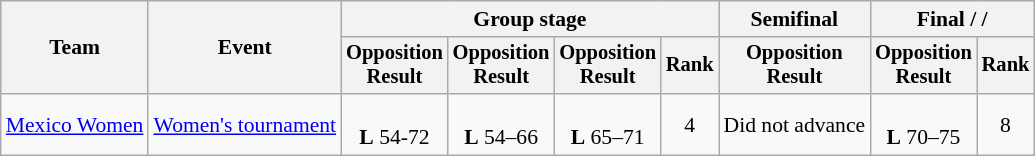<table class=wikitable style=font-size:90%;text-align:center>
<tr>
<th rowspan=2>Team</th>
<th rowspan=2>Event</th>
<th colspan=4>Group stage</th>
<th>Semifinal</th>
<th colspan=2>Final /  / </th>
</tr>
<tr style=font-size:95%>
<th>Opposition<br>Result</th>
<th>Opposition<br>Result</th>
<th>Opposition<br>Result</th>
<th>Rank</th>
<th>Opposition<br>Result</th>
<th>Opposition<br>Result</th>
<th>Rank</th>
</tr>
<tr>
<td align=left><a href='#'>Mexico Women</a></td>
<td align=left><a href='#'>Women's tournament</a></td>
<td><br><strong>L</strong> 54-72</td>
<td><br><strong>L</strong> 54–66</td>
<td><br><strong>L</strong> 65–71</td>
<td>4</td>
<td>Did not advance</td>
<td><br><strong>L</strong> 70–75<br></td>
<td>8</td>
</tr>
</table>
